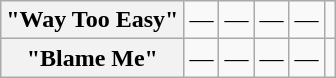<table class="wikitable plainrowheaders" style="text-align:center;">
<tr>
<th scope="row">"Way Too Easy"</th>
<td>—</td>
<td>—</td>
<td>—</td>
<td>—</td>
<td></td>
</tr>
<tr>
<th scope="row">"Blame Me"</th>
<td>—</td>
<td>—</td>
<td>—</td>
<td>—</td>
<td></td>
</tr>
</table>
